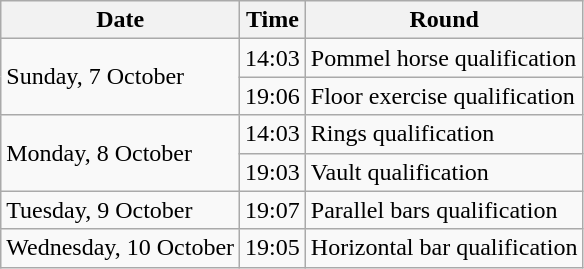<table class="wikitable">
<tr>
<th>Date</th>
<th>Time</th>
<th>Round</th>
</tr>
<tr>
<td rowspan=2>Sunday, 7 October</td>
<td>14:03</td>
<td>Pommel horse qualification</td>
</tr>
<tr>
<td>19:06</td>
<td>Floor exercise qualification</td>
</tr>
<tr>
<td rowspan=2>Monday, 8 October</td>
<td>14:03</td>
<td>Rings qualification</td>
</tr>
<tr>
<td>19:03</td>
<td>Vault qualification</td>
</tr>
<tr>
<td>Tuesday, 9 October</td>
<td>19:07</td>
<td>Parallel bars qualification</td>
</tr>
<tr>
<td>Wednesday, 10 October</td>
<td>19:05</td>
<td>Horizontal bar qualification</td>
</tr>
</table>
